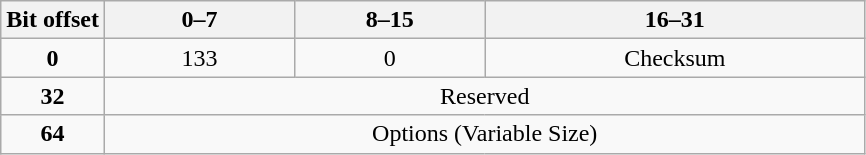<table class="wikitable" style="text-align:center">
<tr>
<th>Bit offset</th>
<th colspan="8" width="22%">0–7</th>
<th colspan="8" width="22%">8–15</th>
<th colspan="16" width="44%">16–31</th>
</tr>
<tr>
<td><strong>0</strong></td>
<td colspan="8">133</td>
<td colspan="8">0</td>
<td colspan="16">Checksum</td>
</tr>
<tr>
<td><strong>32</strong></td>
<td colspan="32">Reserved</td>
</tr>
<tr>
<td><strong>64</strong></td>
<td colspan="32">Options (Variable Size)</td>
</tr>
</table>
